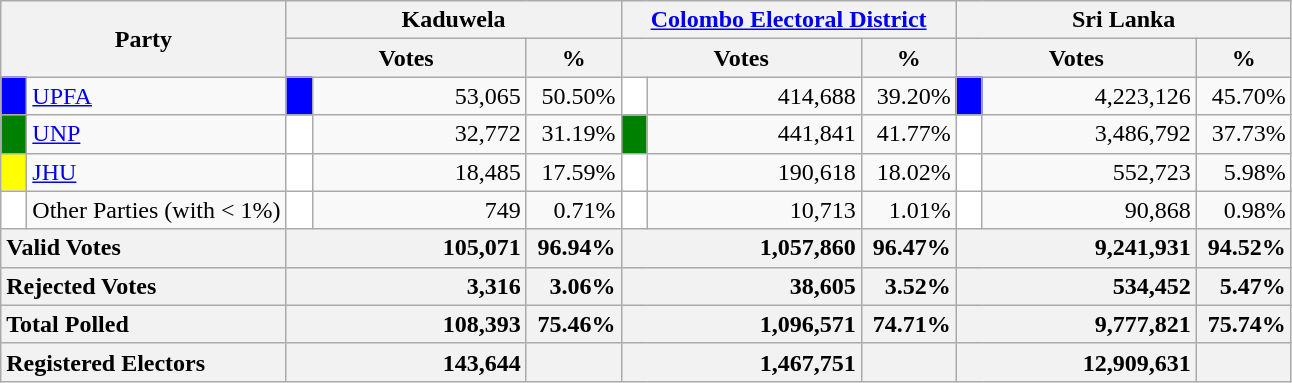<table class="wikitable">
<tr>
<th colspan="2" width="144px"rowspan="2">Party</th>
<th colspan="3" width="216px">Kaduwela</th>
<th colspan="3" width="216px"><a href='#'>Colombo Electoral District</a></th>
<th colspan="3" width="216px">Sri Lanka</th>
</tr>
<tr>
<th colspan="2" width="144px">Votes</th>
<th>%</th>
<th colspan="2" width="144px">Votes</th>
<th>%</th>
<th colspan="2" width="144px">Votes</th>
<th>%</th>
</tr>
<tr>
<td style="background-color:blue;" width="10px"></td>
<td style="text-align:left;"><a href='#'>UPFA</a></td>
<td style="background-color:blue;" width="10px"></td>
<td style="text-align:right;">53,065</td>
<td style="text-align:right;">50.50%</td>
<td style="background-color:white;" width="10px"></td>
<td style="text-align:right;">414,688</td>
<td style="text-align:right;">39.20%</td>
<td style="background-color:blue;" width="10px"></td>
<td style="text-align:right;">4,223,126</td>
<td style="text-align:right;">45.70%</td>
</tr>
<tr>
<td style="background-color:green;" width="10px"></td>
<td style="text-align:left;"><a href='#'>UNP</a></td>
<td style="background-color:white;" width="10px"></td>
<td style="text-align:right;">32,772</td>
<td style="text-align:right;">31.19%</td>
<td style="background-color:green;" width="10px"></td>
<td style="text-align:right;">441,841</td>
<td style="text-align:right;">41.77%</td>
<td style="background-color:white;" width="10px"></td>
<td style="text-align:right;">3,486,792</td>
<td style="text-align:right;">37.73%</td>
</tr>
<tr>
<td style="background-color:yellow;" width="10px"></td>
<td style="text-align:left;"><a href='#'>JHU</a></td>
<td style="background-color:white;" width="10px"></td>
<td style="text-align:right;">18,485</td>
<td style="text-align:right;">17.59%</td>
<td style="background-color:white;" width="10px"></td>
<td style="text-align:right;">190,618</td>
<td style="text-align:right;">18.02%</td>
<td style="background-color:white;" width="10px"></td>
<td style="text-align:right;">552,723</td>
<td style="text-align:right;">5.98%</td>
</tr>
<tr>
<td style="background-color:white;" width="10px"></td>
<td style="text-align:left;">Other Parties (with < 1%)</td>
<td style="background-color:white;" width="10px"></td>
<td style="text-align:right;">749</td>
<td style="text-align:right;">0.71%</td>
<td style="background-color:white;" width="10px"></td>
<td style="text-align:right;">10,713</td>
<td style="text-align:right;">1.01%</td>
<td style="background-color:white;" width="10px"></td>
<td style="text-align:right;">90,868</td>
<td style="text-align:right;">0.98%</td>
</tr>
<tr>
<th colspan="2" width="144px"style="text-align:left;">Valid Votes</th>
<th style="text-align:right;"colspan="2" width="144px">105,071</th>
<th style="text-align:right;">96.94%</th>
<th style="text-align:right;"colspan="2" width="144px">1,057,860</th>
<th style="text-align:right;">96.47%</th>
<th style="text-align:right;"colspan="2" width="144px">9,241,931</th>
<th style="text-align:right;">94.52%</th>
</tr>
<tr>
<th colspan="2" width="144px"style="text-align:left;">Rejected Votes</th>
<th style="text-align:right;"colspan="2" width="144px">3,316</th>
<th style="text-align:right;">3.06%</th>
<th style="text-align:right;"colspan="2" width="144px">38,605</th>
<th style="text-align:right;">3.52%</th>
<th style="text-align:right;"colspan="2" width="144px">534,452</th>
<th style="text-align:right;">5.47%</th>
</tr>
<tr>
<th colspan="2" width="144px"style="text-align:left;">Total Polled</th>
<th style="text-align:right;"colspan="2" width="144px">108,393</th>
<th style="text-align:right;">75.46%</th>
<th style="text-align:right;"colspan="2" width="144px">1,096,571</th>
<th style="text-align:right;">74.71%</th>
<th style="text-align:right;"colspan="2" width="144px">9,777,821</th>
<th style="text-align:right;">75.74%</th>
</tr>
<tr>
<th colspan="2" width="144px"style="text-align:left;">Registered Electors</th>
<th style="text-align:right;"colspan="2" width="144px">143,644</th>
<th></th>
<th style="text-align:right;"colspan="2" width="144px">1,467,751</th>
<th></th>
<th style="text-align:right;"colspan="2" width="144px">12,909,631</th>
<th></th>
</tr>
</table>
